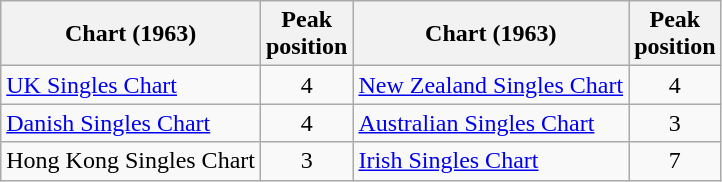<table class="wikitable">
<tr>
<th>Chart (1963)</th>
<th>Peak<br>position</th>
<th>Chart (1963)</th>
<th>Peak<br>position</th>
</tr>
<tr>
<td align="left"><a href='#'>UK Singles Chart</a></td>
<td style="text-align:center;">4</td>
<td><a href='#'>New Zealand Singles Chart</a></td>
<td style="text-align:center;">4</td>
</tr>
<tr>
<td align="left"><a href='#'>Danish Singles Chart</a></td>
<td style="text-align:center;">4</td>
<td><a href='#'>Australian Singles Chart</a></td>
<td style="text-align:center;">3</td>
</tr>
<tr>
<td align="left">Hong Kong Singles Chart</td>
<td style="text-align:center;">3</td>
<td><a href='#'>Irish Singles Chart</a></td>
<td style="text-align:center;">7</td>
</tr>
</table>
